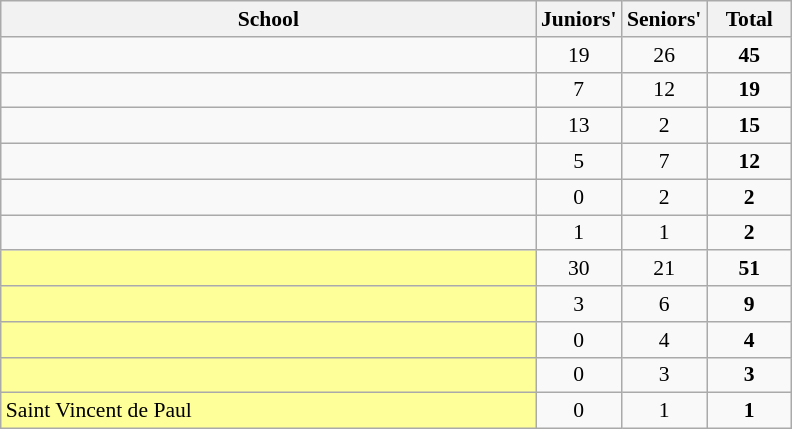<table class="wikitable" style="font-size:90%;">
<tr>
<th width=350px>School</th>
<th width=50px>Juniors'</th>
<th width=50px>Seniors'</th>
<th width=50px>Total</th>
</tr>
<tr align="center">
<td align="left"></td>
<td>19</td>
<td>26</td>
<td><strong>45</strong></td>
</tr>
<tr align="center">
<td align="left"></td>
<td>7</td>
<td>12</td>
<td><strong>19</strong></td>
</tr>
<tr align="center">
<td align="left"></td>
<td>13</td>
<td>2</td>
<td><strong>15</strong></td>
</tr>
<tr align="center">
<td align="left"></td>
<td>5</td>
<td>7</td>
<td><strong>12</strong></td>
</tr>
<tr align="center">
<td align="left"></td>
<td>0</td>
<td>2</td>
<td><strong>2</strong></td>
</tr>
<tr align="center">
<td align="left"></td>
<td>1</td>
<td>1</td>
<td><strong>2</strong></td>
</tr>
<tr align="center">
<td bgcolor=#FFFF99 align="left"></td>
<td>30</td>
<td>21</td>
<td><strong>51</strong></td>
</tr>
<tr align="center">
<td bgcolor=#FFFF99 align="left"></td>
<td>3</td>
<td>6</td>
<td><strong>9</strong></td>
</tr>
<tr align="center">
<td bgcolor=#FFFF99 align="left"></td>
<td>0</td>
<td>4</td>
<td><strong>4</strong></td>
</tr>
<tr align="center">
<td bgcolor=#FFFF99 align="left"></td>
<td>0</td>
<td>3</td>
<td><strong>3</strong></td>
</tr>
<tr align="center">
<td bgcolor=#FFFF99 align="left"> Saint Vincent de Paul</td>
<td>0</td>
<td>1</td>
<td><strong>1</strong></td>
</tr>
</table>
